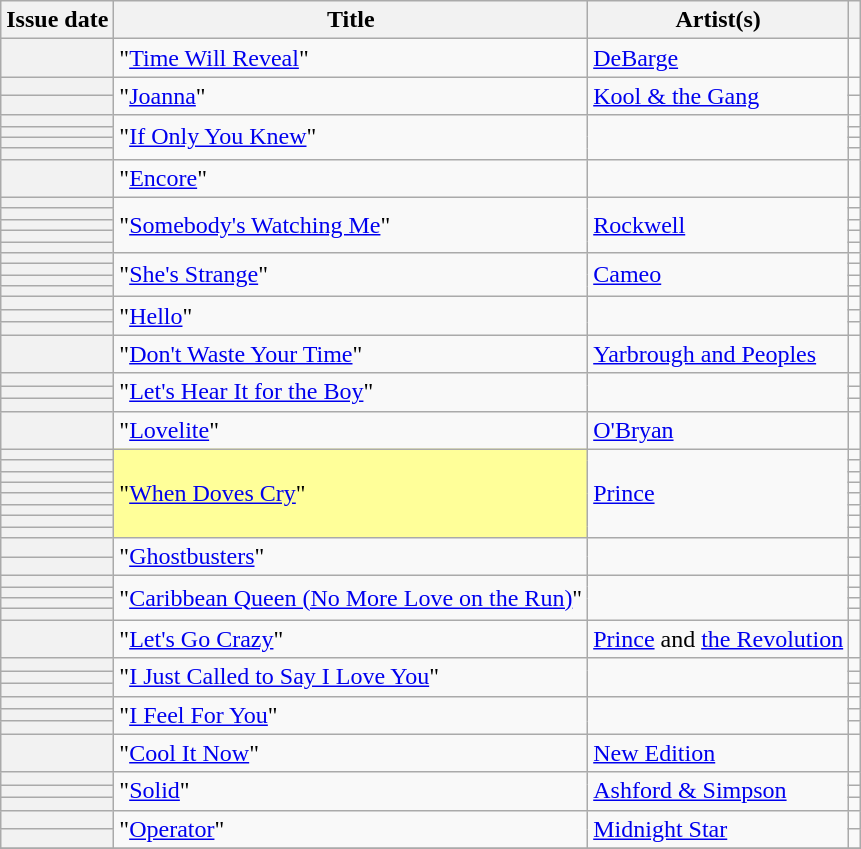<table class="wikitable sortable plainrowheaders">
<tr>
<th scope="col">Issue date</th>
<th scope="col">Title</th>
<th scope="col">Artist(s)</th>
<th scope="col" class="unsortable"></th>
</tr>
<tr>
<th scope=row></th>
<td>"<a href='#'>Time Will Reveal</a>"</td>
<td><a href='#'>DeBarge</a></td>
<td align=center></td>
</tr>
<tr>
<th scope=row></th>
<td rowspan="2">"<a href='#'>Joanna</a>"</td>
<td rowspan="2"><a href='#'>Kool & the Gang</a></td>
<td align=center></td>
</tr>
<tr>
<th scope=row></th>
<td align=center></td>
</tr>
<tr>
<th scope=row></th>
<td rowspan="4">"<a href='#'>If Only You Knew</a>"</td>
<td rowspan="4"></td>
<td align=center></td>
</tr>
<tr>
<th scope=row></th>
<td align=center></td>
</tr>
<tr>
<th scope=row></th>
<td align=center></td>
</tr>
<tr>
<th scope=row></th>
<td align=center></td>
</tr>
<tr>
<th scope=row></th>
<td>"<a href='#'>Encore</a>"</td>
<td></td>
<td align=center></td>
</tr>
<tr>
<th scope=row></th>
<td rowspan="5">"<a href='#'>Somebody's Watching Me</a>"</td>
<td rowspan="5"><a href='#'>Rockwell</a></td>
<td align=center></td>
</tr>
<tr>
<th scope=row></th>
<td align=center></td>
</tr>
<tr>
<th scope=row></th>
<td align=center></td>
</tr>
<tr>
<th scope=row></th>
<td align=center></td>
</tr>
<tr>
<th scope=row></th>
<td align=center></td>
</tr>
<tr>
<th scope=row></th>
<td rowspan="4">"<a href='#'>She's Strange</a>"</td>
<td rowspan="4"><a href='#'>Cameo</a></td>
<td align=center></td>
</tr>
<tr>
<th scope=row></th>
<td align=center></td>
</tr>
<tr>
<th scope=row></th>
<td align=center></td>
</tr>
<tr>
<th scope=row></th>
<td align=center></td>
</tr>
<tr>
<th scope=row></th>
<td rowspan="3">"<a href='#'>Hello</a>"</td>
<td rowspan="3"></td>
<td align=center></td>
</tr>
<tr>
<th scope=row></th>
<td align=center></td>
</tr>
<tr>
<th scope=row></th>
<td align=center></td>
</tr>
<tr>
<th scope=row></th>
<td>"<a href='#'>Don't Waste Your Time</a>"</td>
<td><a href='#'>Yarbrough and Peoples</a></td>
<td align=center></td>
</tr>
<tr>
<th scope=row></th>
<td rowspan="3">"<a href='#'>Let's Hear It for the Boy</a>"</td>
<td rowspan="3"></td>
<td align=center></td>
</tr>
<tr>
<th scope=row></th>
<td align=center></td>
</tr>
<tr>
<th scope=row></th>
<td align=center></td>
</tr>
<tr>
<th scope=row></th>
<td>"<a href='#'>Lovelite</a>"</td>
<td><a href='#'>O'Bryan</a></td>
<td align=center></td>
</tr>
<tr>
<th scope=row></th>
<td bgcolor=#FFFF99 rowspan="8">"<a href='#'>When Doves Cry</a>" </td>
<td rowspan="8"><a href='#'>Prince</a></td>
<td align=center></td>
</tr>
<tr>
<th scope=row></th>
<td align=center></td>
</tr>
<tr>
<th scope=row></th>
<td align=center></td>
</tr>
<tr>
<th scope=row></th>
<td align=center></td>
</tr>
<tr>
<th scope=row></th>
<td align=center></td>
</tr>
<tr>
<th scope=row></th>
<td align=center></td>
</tr>
<tr>
<th scope=row></th>
<td align=center></td>
</tr>
<tr>
<th scope=row></th>
<td align=center></td>
</tr>
<tr>
<th scope=row></th>
<td rowspan="2">"<a href='#'>Ghostbusters</a>"</td>
<td rowspan="2"></td>
<td align=center></td>
</tr>
<tr>
<th scope=row></th>
<td align=center></td>
</tr>
<tr>
<th scope=row></th>
<td rowspan="4">"<a href='#'>Caribbean Queen (No More Love on the Run)</a>"</td>
<td rowspan="4"></td>
<td align=center></td>
</tr>
<tr>
<th scope=row></th>
<td align=center></td>
</tr>
<tr>
<th scope=row></th>
<td align=center></td>
</tr>
<tr>
<th scope=row></th>
<td align=center></td>
</tr>
<tr>
<th scope=row></th>
<td>"<a href='#'>Let's Go Crazy</a>"</td>
<td><a href='#'>Prince</a> and <a href='#'>the Revolution</a></td>
<td align=center></td>
</tr>
<tr>
<th scope=row></th>
<td rowspan="3">"<a href='#'>I Just Called to Say I Love You</a>"</td>
<td rowspan="3"></td>
<td align=center></td>
</tr>
<tr>
<th scope=row></th>
<td align=center></td>
</tr>
<tr>
<th scope=row></th>
<td align=center></td>
</tr>
<tr>
<th scope=row></th>
<td rowspan="3">"<a href='#'>I Feel For You</a>"</td>
<td rowspan="3"></td>
<td align=center></td>
</tr>
<tr>
<th scope=row></th>
<td align=center></td>
</tr>
<tr>
<th scope=row></th>
<td align=center></td>
</tr>
<tr>
<th scope=row></th>
<td>"<a href='#'>Cool It Now</a>"</td>
<td><a href='#'>New Edition</a></td>
<td align=center></td>
</tr>
<tr>
<th scope=row></th>
<td rowspan="3">"<a href='#'>Solid</a>"</td>
<td rowspan="3"><a href='#'>Ashford & Simpson</a></td>
<td align=center></td>
</tr>
<tr>
<th scope=row></th>
<td align=center></td>
</tr>
<tr>
<th scope=row></th>
<td align=center></td>
</tr>
<tr>
<th scope=row></th>
<td rowspan="2">"<a href='#'>Operator</a>"</td>
<td rowspan="2"><a href='#'>Midnight Star</a></td>
<td align=center></td>
</tr>
<tr>
<th scope=row></th>
<td align=center></td>
</tr>
<tr>
</tr>
</table>
